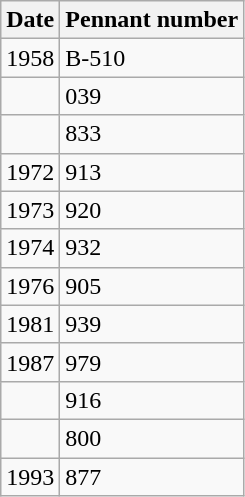<table class="wikitable">
<tr>
<th>Date</th>
<th>Pennant number</th>
</tr>
<tr>
<td>1958</td>
<td>B-510</td>
</tr>
<tr>
<td></td>
<td>039</td>
</tr>
<tr>
<td></td>
<td>833</td>
</tr>
<tr>
<td>1972</td>
<td>913</td>
</tr>
<tr>
<td>1973</td>
<td>920</td>
</tr>
<tr>
<td>1974</td>
<td>932</td>
</tr>
<tr>
<td>1976</td>
<td>905</td>
</tr>
<tr>
<td>1981</td>
<td>939</td>
</tr>
<tr>
<td>1987</td>
<td>979</td>
</tr>
<tr>
<td></td>
<td>916</td>
</tr>
<tr>
<td></td>
<td>800</td>
</tr>
<tr>
<td>1993</td>
<td>877</td>
</tr>
</table>
